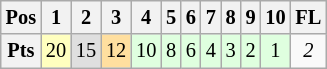<table class="wikitable" style="font-size: 85%;">
<tr>
<th>Pos</th>
<th>1</th>
<th>2</th>
<th>3</th>
<th>4</th>
<th>5</th>
<th>6</th>
<th>7</th>
<th>8</th>
<th>9</th>
<th>10</th>
<th>FL</th>
</tr>
<tr align="center">
<th>Pts</th>
<td bgcolor="#FFFFBF">20</td>
<td bgcolor="#DFDFDF">15</td>
<td bgcolor="#FFDF9F">12</td>
<td bgcolor="#DFFFDF">10</td>
<td bgcolor="#DFFFDF">8</td>
<td bgcolor="#DFFFDF">6</td>
<td bgcolor="#DFFFDF">4</td>
<td bgcolor="#DFFFDF">3</td>
<td bgcolor="#DFFFDF">2</td>
<td bgcolor="#DFFFDF">1</td>
<td><em>2</em></td>
</tr>
</table>
